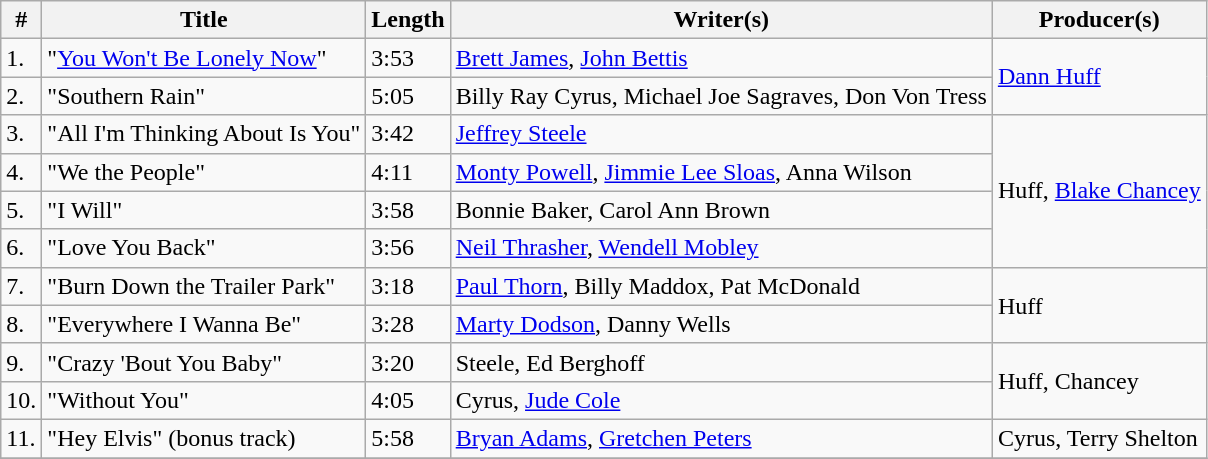<table class="wikitable">
<tr>
<th>#</th>
<th>Title</th>
<th>Length</th>
<th>Writer(s)</th>
<th>Producer(s)</th>
</tr>
<tr>
<td>1.</td>
<td>"<a href='#'>You Won't Be Lonely Now</a>"</td>
<td>3:53</td>
<td><a href='#'>Brett James</a>, <a href='#'>John Bettis</a></td>
<td rowspan=2><a href='#'>Dann Huff</a></td>
</tr>
<tr>
<td>2.</td>
<td>"Southern Rain"</td>
<td>5:05</td>
<td>Billy Ray Cyrus, Michael Joe Sagraves, Don Von Tress</td>
</tr>
<tr>
<td>3.</td>
<td>"All I'm Thinking About Is You"</td>
<td>3:42</td>
<td><a href='#'>Jeffrey Steele</a></td>
<td rowspan=4>Huff, <a href='#'>Blake Chancey</a></td>
</tr>
<tr>
<td>4.</td>
<td>"We the People" </td>
<td>4:11</td>
<td><a href='#'>Monty Powell</a>, <a href='#'>Jimmie Lee Sloas</a>, Anna Wilson</td>
</tr>
<tr>
<td>5.</td>
<td>"I Will"</td>
<td>3:58</td>
<td>Bonnie Baker, Carol Ann Brown</td>
</tr>
<tr>
<td>6.</td>
<td>"Love You Back"</td>
<td>3:56</td>
<td><a href='#'>Neil Thrasher</a>, <a href='#'>Wendell Mobley</a></td>
</tr>
<tr>
<td>7.</td>
<td>"Burn Down the Trailer Park"</td>
<td>3:18</td>
<td><a href='#'>Paul Thorn</a>, Billy Maddox, Pat McDonald</td>
<td rowspan=2>Huff</td>
</tr>
<tr>
<td>8.</td>
<td>"Everywhere I Wanna Be"</td>
<td>3:28</td>
<td><a href='#'>Marty Dodson</a>, Danny Wells</td>
</tr>
<tr>
<td>9.</td>
<td>"Crazy 'Bout You Baby"</td>
<td>3:20</td>
<td>Steele, Ed Berghoff</td>
<td rowspan=2>Huff, Chancey</td>
</tr>
<tr>
<td>10.</td>
<td>"Without You"</td>
<td>4:05</td>
<td>Cyrus, <a href='#'>Jude Cole</a></td>
</tr>
<tr>
<td>11.</td>
<td>"Hey Elvis" (bonus track)</td>
<td>5:58</td>
<td><a href='#'>Bryan Adams</a>, <a href='#'>Gretchen Peters</a></td>
<td>Cyrus, Terry Shelton</td>
</tr>
<tr>
</tr>
</table>
